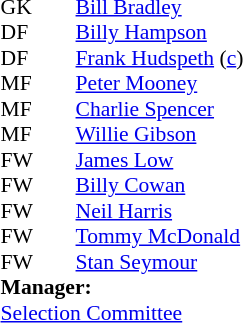<table style="font-size:90%; margin:0.2em auto;" cellspacing="0" cellpadding="0">
<tr>
<th width="25"></th>
<th width="25"></th>
</tr>
<tr>
<td>GK</td>
<td></td>
<td> <a href='#'>Bill Bradley</a></td>
</tr>
<tr>
<td>DF</td>
<td></td>
<td> <a href='#'>Billy Hampson</a></td>
</tr>
<tr>
<td>DF</td>
<td></td>
<td> <a href='#'>Frank Hudspeth</a> (<a href='#'>c</a>)</td>
</tr>
<tr>
<td>MF</td>
<td></td>
<td> <a href='#'>Peter Mooney</a></td>
</tr>
<tr>
<td>MF</td>
<td></td>
<td> <a href='#'>Charlie Spencer</a></td>
</tr>
<tr>
<td>MF</td>
<td></td>
<td> <a href='#'>Willie Gibson</a></td>
</tr>
<tr>
<td>FW</td>
<td></td>
<td> <a href='#'>James Low</a></td>
</tr>
<tr>
<td>FW</td>
<td></td>
<td> <a href='#'>Billy Cowan</a></td>
</tr>
<tr>
<td>FW</td>
<td></td>
<td> <a href='#'>Neil Harris</a></td>
</tr>
<tr>
<td>FW</td>
<td></td>
<td> <a href='#'>Tommy McDonald</a></td>
</tr>
<tr>
<td>FW</td>
<td></td>
<td> <a href='#'>Stan Seymour</a></td>
</tr>
<tr>
<td colspan=3><strong>Manager:</strong></td>
</tr>
<tr>
<td colspan="4"><a href='#'>Selection Committee</a></td>
</tr>
</table>
